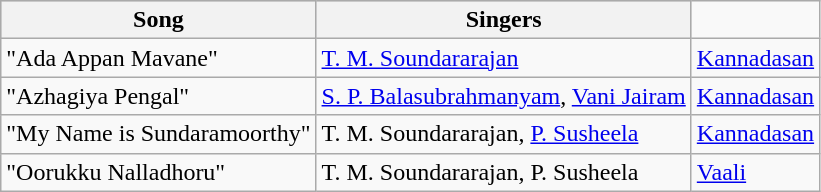<table class="wikitable">
<tr style="background:#cccccf; text-align:center;">
<th>Song</th>
<th>Singers</th>
</tr>
<tr>
<td>"Ada Appan Mavane"</td>
<td><a href='#'>T. M. Soundararajan</a></td>
<td><a href='#'>Kannadasan</a></td>
</tr>
<tr>
<td>"Azhagiya Pengal"</td>
<td><a href='#'>S. P. Balasubrahmanyam</a>, <a href='#'>Vani Jairam</a></td>
<td><a href='#'>Kannadasan</a></td>
</tr>
<tr>
<td>"My Name is Sundaramoorthy"</td>
<td>T. M. Soundararajan, <a href='#'>P. Susheela</a></td>
<td><a href='#'>Kannadasan</a></td>
</tr>
<tr>
<td>"Oorukku Nalladhoru"</td>
<td>T. M. Soundararajan, P. Susheela</td>
<td><a href='#'>Vaali</a></td>
</tr>
</table>
